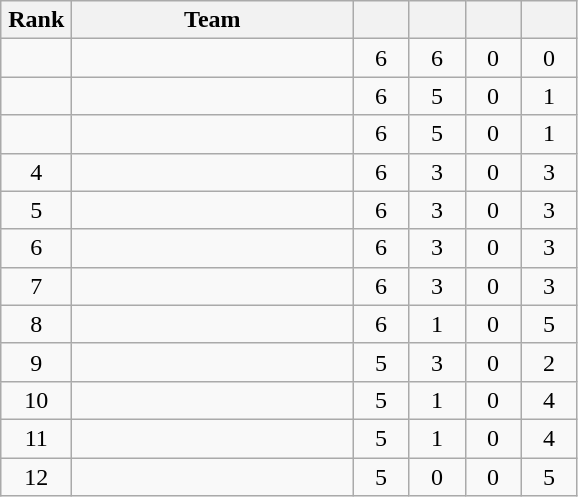<table class="wikitable" style="text-align: center;">
<tr>
<th width=40>Rank</th>
<th width=180>Team</th>
<th width=30></th>
<th width=30></th>
<th width=30></th>
<th width=30></th>
</tr>
<tr>
<td></td>
<td align=left></td>
<td>6</td>
<td>6</td>
<td>0</td>
<td>0</td>
</tr>
<tr>
<td></td>
<td align=left></td>
<td>6</td>
<td>5</td>
<td>0</td>
<td>1</td>
</tr>
<tr>
<td></td>
<td align=left></td>
<td>6</td>
<td>5</td>
<td>0</td>
<td>1</td>
</tr>
<tr>
<td>4</td>
<td align=left></td>
<td>6</td>
<td>3</td>
<td>0</td>
<td>3</td>
</tr>
<tr>
<td>5</td>
<td align=left></td>
<td>6</td>
<td>3</td>
<td>0</td>
<td>3</td>
</tr>
<tr>
<td>6</td>
<td align=left></td>
<td>6</td>
<td>3</td>
<td>0</td>
<td>3</td>
</tr>
<tr>
<td>7</td>
<td align=left></td>
<td>6</td>
<td>3</td>
<td>0</td>
<td>3</td>
</tr>
<tr>
<td>8</td>
<td align=left></td>
<td>6</td>
<td>1</td>
<td>0</td>
<td>5</td>
</tr>
<tr>
<td>9</td>
<td align=left></td>
<td>5</td>
<td>3</td>
<td>0</td>
<td>2</td>
</tr>
<tr>
<td>10</td>
<td align=left></td>
<td>5</td>
<td>1</td>
<td>0</td>
<td>4</td>
</tr>
<tr>
<td>11</td>
<td align=left></td>
<td>5</td>
<td>1</td>
<td>0</td>
<td>4</td>
</tr>
<tr>
<td>12</td>
<td align=left></td>
<td>5</td>
<td>0</td>
<td>0</td>
<td>5</td>
</tr>
</table>
